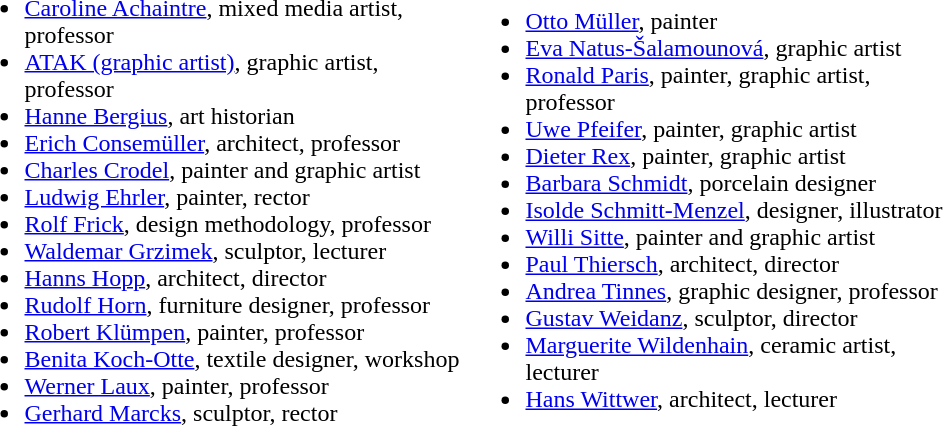<table>
<tr>
<td width="330"><br><ul><li><a href='#'>Caroline Achaintre</a>, mixed media artist, professor</li><li><a href='#'>ATAK (graphic artist)</a>, graphic artist, professor</li><li><a href='#'>Hanne Bergius</a>, art historian</li><li><a href='#'>Erich Consemüller</a>, architect, professor</li><li><a href='#'>Charles Crodel</a>, painter and graphic artist</li><li><a href='#'>Ludwig Ehrler</a>, painter, rector</li><li><a href='#'>Rolf Frick</a>, design methodology, professor</li><li><a href='#'>Waldemar Grzimek</a>, sculptor, lecturer</li><li><a href='#'>Hanns Hopp</a>, architect, director</li><li><a href='#'>Rudolf Horn</a>, furniture designer, professor</li><li><a href='#'>Robert Klümpen</a>, painter, professor</li><li><a href='#'>Benita Koch-Otte</a>, textile designer, workshop</li><li><a href='#'>Werner Laux</a>, painter, professor</li><li><a href='#'>Gerhard Marcks</a>, sculptor, rector</li></ul></td>
<td width="330"><br><ul><li><a href='#'>Otto Müller</a>, painter</li><li><a href='#'>Eva Natus-Šalamounová</a>, graphic artist</li><li><a href='#'>Ronald Paris</a>, painter, graphic artist, professor</li><li><a href='#'>Uwe Pfeifer</a>, painter, graphic artist</li><li><a href='#'>Dieter Rex</a>, painter, graphic artist</li><li><a href='#'>Barbara Schmidt</a>, porcelain designer</li><li><a href='#'>Isolde Schmitt-Menzel</a>, designer, illustrator</li><li><a href='#'>Willi Sitte</a>, painter and graphic artist</li><li><a href='#'>Paul Thiersch</a>, architect, director</li><li><a href='#'>Andrea Tinnes</a>, graphic designer, professor</li><li><a href='#'>Gustav Weidanz</a>, sculptor, director</li><li><a href='#'>Marguerite Wildenhain</a>, ceramic artist, lecturer</li><li><a href='#'>Hans Wittwer</a>, architect, lecturer</li></ul></td>
</tr>
</table>
